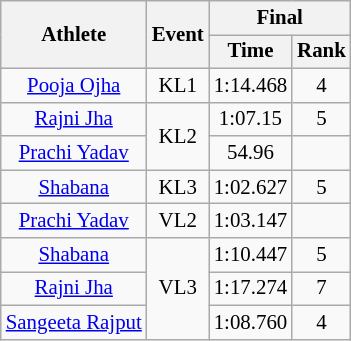<table class="wikitable" style="text-align:center; font-size:87%">
<tr>
<th rowspan="2">Athlete</th>
<th rowspan="2">Event</th>
<th colspan="2">Final</th>
</tr>
<tr>
<th>Time</th>
<th>Rank</th>
</tr>
<tr>
<td><a href='#'>Pooja Ojha</a></td>
<td>KL1</td>
<td>1:14.468</td>
<td>4</td>
</tr>
<tr>
<td><a href='#'>Rajni Jha</a></td>
<td rowspan="2">KL2</td>
<td>1:07.15</td>
<td>5</td>
</tr>
<tr>
<td><a href='#'>Prachi Yadav</a></td>
<td>54.96</td>
<td></td>
</tr>
<tr>
<td><a href='#'>Shabana</a></td>
<td>KL3</td>
<td>1:02.627</td>
<td>5</td>
</tr>
<tr>
<td><a href='#'>Prachi Yadav</a></td>
<td>VL2</td>
<td>1:03.147</td>
<td></td>
</tr>
<tr>
<td><a href='#'>Shabana</a></td>
<td rowspan="3">VL3</td>
<td>1:10.447</td>
<td>5</td>
</tr>
<tr>
<td><a href='#'>Rajni Jha</a></td>
<td>1:17.274</td>
<td>7</td>
</tr>
<tr>
<td><a href='#'>Sangeeta Rajput</a></td>
<td>1:08.760</td>
<td>4</td>
</tr>
</table>
